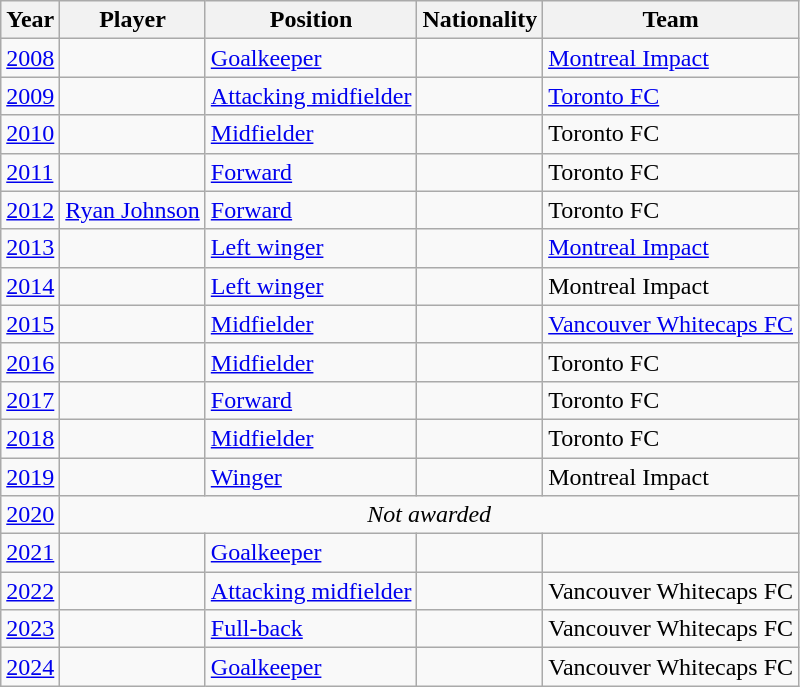<table class="wikitable sortable">
<tr>
<th>Year</th>
<th>Player</th>
<th>Position</th>
<th>Nationality</th>
<th>Team</th>
</tr>
<tr>
<td><a href='#'>2008</a></td>
<td bgcolor=></td>
<td><a href='#'>Goalkeeper</a></td>
<td></td>
<td><a href='#'>Montreal Impact</a></td>
</tr>
<tr>
<td><a href='#'>2009</a></td>
<td></td>
<td><a href='#'>Attacking midfielder</a></td>
<td></td>
<td><a href='#'>Toronto FC</a></td>
</tr>
<tr>
<td><a href='#'>2010</a></td>
<td></td>
<td><a href='#'>Midfielder</a></td>
<td></td>
<td>Toronto FC</td>
</tr>
<tr>
<td><a href='#'>2011</a></td>
<td></td>
<td><a href='#'>Forward</a></td>
<td></td>
<td>Toronto FC</td>
</tr>
<tr>
<td><a href='#'>2012</a></td>
<td><a href='#'>Ryan Johnson</a></td>
<td><a href='#'>Forward</a></td>
<td></td>
<td>Toronto FC</td>
</tr>
<tr>
<td><a href='#'>2013</a></td>
<td></td>
<td><a href='#'>Left winger</a></td>
<td></td>
<td><a href='#'>Montreal Impact</a></td>
</tr>
<tr>
<td><a href='#'>2014</a></td>
<td></td>
<td><a href='#'>Left winger</a></td>
<td></td>
<td>Montreal Impact</td>
</tr>
<tr>
<td><a href='#'>2015</a></td>
<td></td>
<td><a href='#'>Midfielder</a></td>
<td></td>
<td><a href='#'>Vancouver Whitecaps FC</a></td>
</tr>
<tr>
<td><a href='#'>2016</a></td>
<td></td>
<td><a href='#'>Midfielder</a></td>
<td></td>
<td>Toronto FC</td>
</tr>
<tr>
<td><a href='#'>2017</a></td>
<td></td>
<td><a href='#'>Forward</a></td>
<td></td>
<td>Toronto FC</td>
</tr>
<tr>
<td><a href='#'>2018</a></td>
<td></td>
<td><a href='#'>Midfielder</a></td>
<td></td>
<td>Toronto FC</td>
</tr>
<tr>
<td><a href='#'>2019</a></td>
<td></td>
<td><a href='#'>Winger</a></td>
<td></td>
<td>Montreal Impact</td>
</tr>
<tr>
<td><a href='#'>2020</a></td>
<td colspan="4" align="center"><em>Not awarded</em></td>
</tr>
<tr>
<td><a href='#'>2021</a></td>
<td></td>
<td><a href='#'>Goalkeeper</a></td>
<td></td>
<td></td>
</tr>
<tr>
<td><a href='#'>2022</a></td>
<td></td>
<td><a href='#'>Attacking midfielder</a></td>
<td></td>
<td>Vancouver Whitecaps FC</td>
</tr>
<tr>
<td><a href='#'>2023</a></td>
<td></td>
<td><a href='#'>Full-back</a></td>
<td></td>
<td>Vancouver Whitecaps FC</td>
</tr>
<tr>
<td><a href='#'>2024</a></td>
<td></td>
<td><a href='#'>Goalkeeper</a></td>
<td></td>
<td>Vancouver Whitecaps FC</td>
</tr>
</table>
